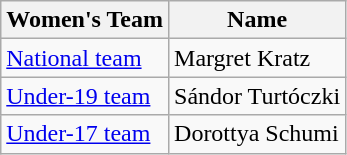<table class="wikitable">
<tr>
<th>Women's Team</th>
<th>Name</th>
</tr>
<tr>
<td><a href='#'>National team</a></td>
<td> Margret Kratz</td>
</tr>
<tr>
<td><a href='#'>Under-19 team</a></td>
<td> Sándor Turtóczki</td>
</tr>
<tr>
<td><a href='#'>Under-17 team</a></td>
<td> Dorottya Schumi</td>
</tr>
</table>
